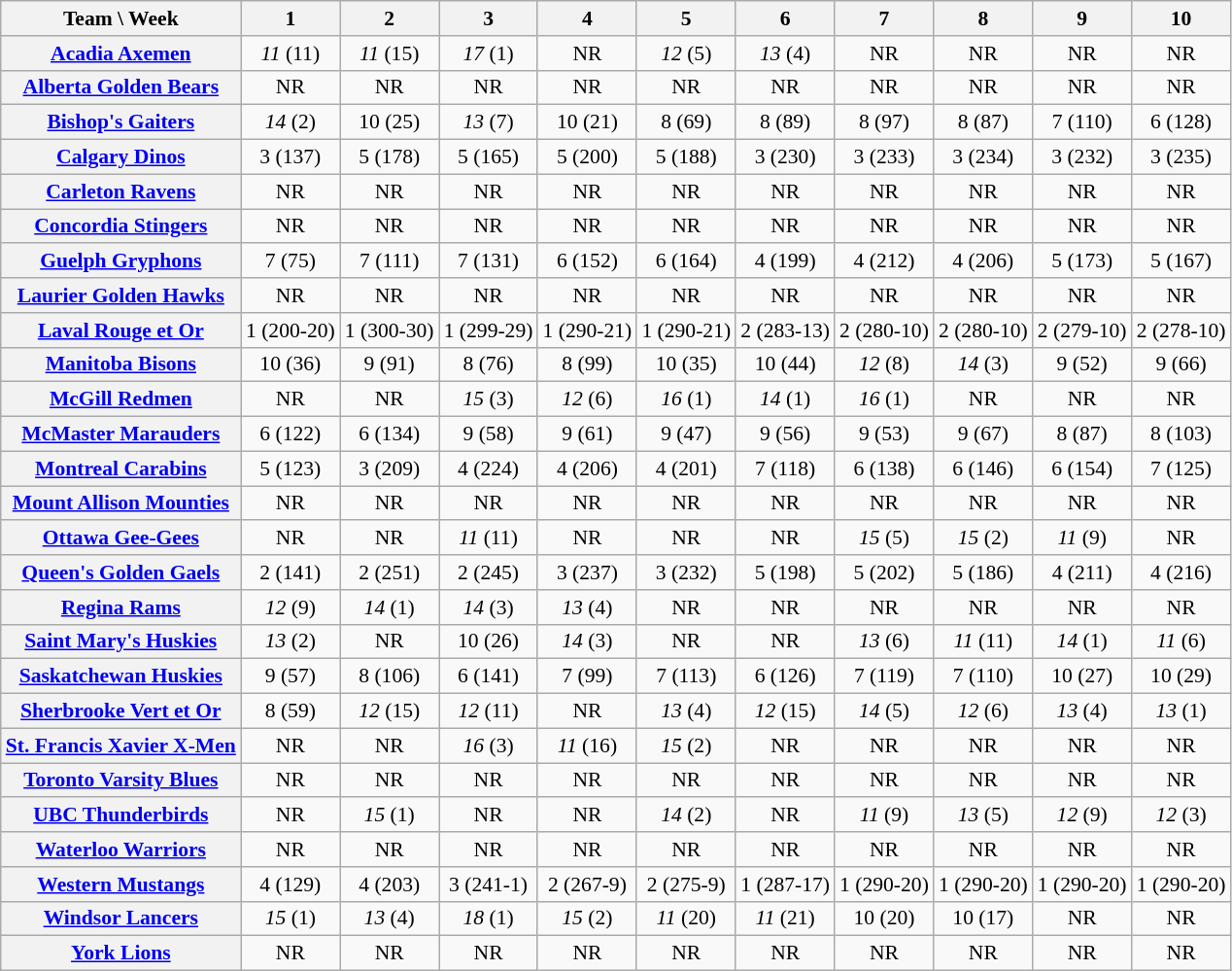<table class="wikitable sortable" style="font-size:90%; text-align:center;">
<tr>
<th scope="col">Team \ Week</th>
<th scope="col" data-sort-type="number">1</th>
<th scope="col" data-sort-type="number">2</th>
<th scope="col" data-sort-type="number">3</th>
<th scope="col" data-sort-type="number">4</th>
<th scope="col" data-sort-type="number">5</th>
<th scope="col" data-sort-type="number">6</th>
<th scope="col" data-sort-type="number">7</th>
<th scope="col" data-sort-type="number">8</th>
<th scope="col" data-sort-type="number">9</th>
<th scope="col" data-sort-type="number">10</th>
</tr>
<tr>
<th scope="row"><a href='#'>Acadia Axemen</a></th>
<td><em>11</em> (11)</td>
<td><em>11</em> (15)</td>
<td><em>17</em> (1)</td>
<td>NR</td>
<td><em>12</em> (5)</td>
<td><em>13</em> (4)</td>
<td>NR</td>
<td>NR</td>
<td>NR</td>
<td>NR</td>
</tr>
<tr>
<th scope="row"><a href='#'>Alberta Golden Bears</a></th>
<td>NR</td>
<td>NR</td>
<td>NR</td>
<td>NR</td>
<td>NR</td>
<td>NR</td>
<td>NR</td>
<td>NR</td>
<td>NR</td>
<td>NR</td>
</tr>
<tr>
<th scope="row"><a href='#'>Bishop's Gaiters</a></th>
<td><em>14</em> (2)</td>
<td>10 (25)</td>
<td><em>13</em> (7)</td>
<td>10 (21)</td>
<td>8 (69)</td>
<td>8 (89)</td>
<td>8 (97)</td>
<td>8 (87)</td>
<td>7 (110)</td>
<td>6 (128)</td>
</tr>
<tr>
<th scope="row"><a href='#'>Calgary Dinos</a></th>
<td>3 (137)</td>
<td>5 (178)</td>
<td>5 (165)</td>
<td>5 (200)</td>
<td>5 (188)</td>
<td>3 (230)</td>
<td>3 (233)</td>
<td>3 (234)</td>
<td>3 (232)</td>
<td>3 (235)</td>
</tr>
<tr>
<th scope="row"><a href='#'>Carleton Ravens</a></th>
<td>NR</td>
<td>NR</td>
<td>NR</td>
<td>NR</td>
<td>NR</td>
<td>NR</td>
<td>NR</td>
<td>NR</td>
<td>NR</td>
<td>NR</td>
</tr>
<tr>
<th scope="row"><a href='#'>Concordia Stingers</a></th>
<td>NR</td>
<td>NR</td>
<td>NR</td>
<td>NR</td>
<td>NR</td>
<td>NR</td>
<td>NR</td>
<td>NR</td>
<td>NR</td>
<td>NR</td>
</tr>
<tr>
<th scope="row"><a href='#'>Guelph Gryphons</a></th>
<td>7 (75)</td>
<td>7 (111)</td>
<td>7 (131)</td>
<td>6 (152)</td>
<td>6 (164)</td>
<td>4 (199)</td>
<td>4 (212)</td>
<td>4 (206)</td>
<td>5 (173)</td>
<td>5 (167)</td>
</tr>
<tr>
<th scope="row"><a href='#'>Laurier Golden Hawks</a></th>
<td>NR</td>
<td>NR</td>
<td>NR</td>
<td>NR</td>
<td>NR</td>
<td>NR</td>
<td>NR</td>
<td>NR</td>
<td>NR</td>
<td>NR</td>
</tr>
<tr>
<th scope="row"><a href='#'>Laval Rouge et Or</a></th>
<td>1 (200-20)</td>
<td>1 (300-30)</td>
<td>1 (299-29)</td>
<td>1 (290-21)</td>
<td>1 (290-21)</td>
<td>2 (283-13)</td>
<td>2 (280-10)</td>
<td>2 (280-10)</td>
<td>2 (279-10)</td>
<td>2 (278-10)</td>
</tr>
<tr>
<th scope="row"><a href='#'>Manitoba Bisons</a></th>
<td>10 (36)</td>
<td>9 (91)</td>
<td>8 (76)</td>
<td>8 (99)</td>
<td>10 (35)</td>
<td>10 (44)</td>
<td><em>12</em> (8)</td>
<td><em>14</em> (3)</td>
<td>9 (52)</td>
<td>9 (66)</td>
</tr>
<tr>
<th scope="row"><a href='#'>McGill Redmen</a></th>
<td>NR</td>
<td>NR</td>
<td><em>15</em> (3)</td>
<td><em>12</em> (6)</td>
<td><em>16</em> (1)</td>
<td><em>14</em> (1)</td>
<td><em>16</em> (1)</td>
<td>NR</td>
<td>NR</td>
<td>NR</td>
</tr>
<tr>
<th scope="row"><a href='#'>McMaster Marauders</a></th>
<td>6 (122)</td>
<td>6 (134)</td>
<td>9 (58)</td>
<td>9 (61)</td>
<td>9 (47)</td>
<td>9 (56)</td>
<td>9 (53)</td>
<td>9 (67)</td>
<td>8 (87)</td>
<td>8 (103)</td>
</tr>
<tr>
<th scope="row"><a href='#'>Montreal Carabins</a></th>
<td>5 (123)</td>
<td>3 (209)</td>
<td>4 (224)</td>
<td>4 (206)</td>
<td>4 (201)</td>
<td>7 (118)</td>
<td>6 (138)</td>
<td>6 (146)</td>
<td>6 (154)</td>
<td>7 (125)</td>
</tr>
<tr>
<th scope="row"><a href='#'>Mount Allison Mounties</a></th>
<td>NR</td>
<td>NR</td>
<td>NR</td>
<td>NR</td>
<td>NR</td>
<td>NR</td>
<td>NR</td>
<td>NR</td>
<td>NR</td>
<td>NR</td>
</tr>
<tr>
<th scope="row"><a href='#'>Ottawa Gee-Gees</a></th>
<td>NR</td>
<td>NR</td>
<td><em>11</em> (11)</td>
<td>NR</td>
<td>NR</td>
<td>NR</td>
<td><em>15</em> (5)</td>
<td><em>15</em> (2)</td>
<td><em>11</em> (9)</td>
<td>NR</td>
</tr>
<tr>
<th scope="row"><a href='#'>Queen's Golden Gaels</a></th>
<td>2 (141)</td>
<td>2 (251)</td>
<td>2 (245)</td>
<td>3 (237)</td>
<td>3 (232)</td>
<td>5 (198)</td>
<td>5 (202)</td>
<td>5 (186)</td>
<td>4 (211)</td>
<td>4 (216)</td>
</tr>
<tr>
<th scope="row"><a href='#'>Regina Rams</a></th>
<td><em>12</em> (9)</td>
<td><em>14</em> (1)</td>
<td><em>14</em> (3)</td>
<td><em>13</em> (4)</td>
<td>NR</td>
<td>NR</td>
<td>NR</td>
<td>NR</td>
<td>NR</td>
<td>NR</td>
</tr>
<tr>
<th scope="row"><a href='#'>Saint Mary's Huskies</a></th>
<td><em>13</em> (2)</td>
<td>NR</td>
<td>10 (26)</td>
<td><em>14</em> (3)</td>
<td>NR</td>
<td>NR</td>
<td><em>13</em> (6)</td>
<td><em>11</em> (11)</td>
<td><em>14</em> (1)</td>
<td><em>11</em> (6)</td>
</tr>
<tr>
<th scope="row"><a href='#'>Saskatchewan Huskies</a></th>
<td>9 (57)</td>
<td>8 (106)</td>
<td>6 (141)</td>
<td>7 (99)</td>
<td>7 (113)</td>
<td>6 (126)</td>
<td>7 (119)</td>
<td>7 (110)</td>
<td>10 (27)</td>
<td>10 (29)</td>
</tr>
<tr>
<th scope="row"><a href='#'>Sherbrooke Vert et Or</a></th>
<td>8 (59)</td>
<td><em>12</em> (15)</td>
<td><em>12</em> (11)</td>
<td>NR</td>
<td><em>13</em> (4)</td>
<td><em>12</em> (15)</td>
<td><em>14</em> (5)</td>
<td><em>12</em> (6)</td>
<td><em>13</em> (4)</td>
<td><em>13</em> (1)</td>
</tr>
<tr>
<th scope="row"><a href='#'>St. Francis Xavier X-Men</a></th>
<td>NR</td>
<td>NR</td>
<td><em>16</em> (3)</td>
<td><em>11</em> (16)</td>
<td><em>15</em> (2)</td>
<td>NR</td>
<td>NR</td>
<td>NR</td>
<td>NR</td>
<td>NR</td>
</tr>
<tr>
<th scope="row"><a href='#'>Toronto Varsity Blues</a></th>
<td>NR</td>
<td>NR</td>
<td>NR</td>
<td>NR</td>
<td>NR</td>
<td>NR</td>
<td>NR</td>
<td>NR</td>
<td>NR</td>
<td>NR</td>
</tr>
<tr>
<th scope="row"><a href='#'>UBC Thunderbirds</a></th>
<td>NR</td>
<td><em>15</em> (1)</td>
<td>NR</td>
<td>NR</td>
<td><em>14</em> (2)</td>
<td>NR</td>
<td><em>11</em> (9)</td>
<td><em>13</em> (5)</td>
<td><em>12</em> (9)</td>
<td><em>12</em> (3)</td>
</tr>
<tr>
<th scope="row"><a href='#'>Waterloo Warriors</a></th>
<td>NR</td>
<td>NR</td>
<td>NR</td>
<td>NR</td>
<td>NR</td>
<td>NR</td>
<td>NR</td>
<td>NR</td>
<td>NR</td>
<td>NR</td>
</tr>
<tr>
<th scope="row"><a href='#'>Western Mustangs</a></th>
<td>4 (129)</td>
<td>4 (203)</td>
<td>3 (241-1)</td>
<td>2 (267-9)</td>
<td>2 (275-9)</td>
<td>1 (287-17)</td>
<td>1 (290-20)</td>
<td>1 (290-20)</td>
<td>1 (290-20)</td>
<td>1 (290-20)</td>
</tr>
<tr>
<th scope="row"><a href='#'>Windsor Lancers</a></th>
<td><em>15</em> (1)</td>
<td><em>13</em> (4)</td>
<td><em>18</em> (1)</td>
<td><em>15</em> (2)</td>
<td><em>11</em> (20)</td>
<td><em>11</em> (21)</td>
<td>10 (20)</td>
<td>10 (17)</td>
<td>NR</td>
<td>NR</td>
</tr>
<tr>
<th scope="row"><a href='#'>York Lions</a></th>
<td>NR</td>
<td>NR</td>
<td>NR</td>
<td>NR</td>
<td>NR</td>
<td>NR</td>
<td>NR</td>
<td>NR</td>
<td>NR</td>
<td>NR</td>
</tr>
</table>
